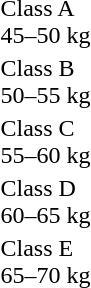<table>
<tr>
<td rowspan=2>Class A<br>45–50 kg</td>
<td rowspan=2></td>
<td rowspan=2></td>
<td></td>
</tr>
<tr>
<td></td>
</tr>
<tr>
<td rowspan=2>Class B<br>50–55 kg</td>
<td rowspan=2></td>
<td rowspan=2></td>
<td></td>
</tr>
<tr>
<td></td>
</tr>
<tr>
<td rowspan=2>Class C<br>55–60 kg</td>
<td rowspan=2></td>
<td rowspan=2></td>
<td></td>
</tr>
<tr>
<td></td>
</tr>
<tr>
<td rowspan=2>Class D<br>60–65 kg</td>
<td rowspan=2></td>
<td rowspan=2></td>
<td></td>
</tr>
<tr>
<td></td>
</tr>
<tr>
<td rowspan=2>Class E<br>65–70 kg</td>
<td rowspan=2></td>
<td rowspan=2></td>
<td></td>
</tr>
<tr>
<td></td>
</tr>
</table>
